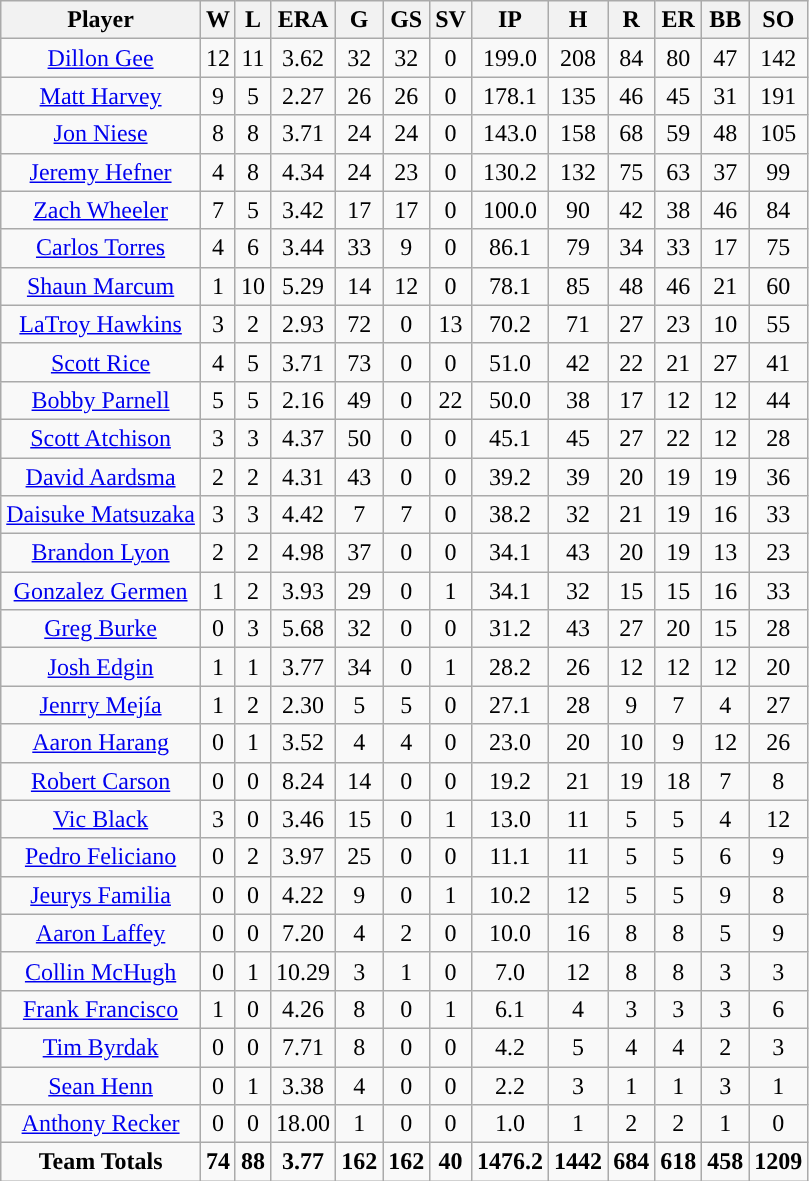<table class=wikitable style="text-align:center">
<tr>
<th>Player</th>
<th>W</th>
<th>L</th>
<th>ERA</th>
<th>G</th>
<th>GS</th>
<th>SV</th>
<th>IP</th>
<th>H</th>
<th>R</th>
<th>ER</th>
<th>BB</th>
<th>SO</th>
</tr>
<tr>
<td><a href='#'>Dillon Gee</a></td>
<td>12</td>
<td>11</td>
<td>3.62</td>
<td>32</td>
<td>32</td>
<td>0</td>
<td>199.0</td>
<td>208</td>
<td>84</td>
<td>80</td>
<td>47</td>
<td>142</td>
</tr>
<tr>
<td><a href='#'>Matt Harvey</a></td>
<td>9</td>
<td>5</td>
<td>2.27</td>
<td>26</td>
<td>26</td>
<td>0</td>
<td>178.1</td>
<td>135</td>
<td>46</td>
<td>45</td>
<td>31</td>
<td>191</td>
</tr>
<tr>
<td><a href='#'>Jon Niese</a></td>
<td>8</td>
<td>8</td>
<td>3.71</td>
<td>24</td>
<td>24</td>
<td>0</td>
<td>143.0</td>
<td>158</td>
<td>68</td>
<td>59</td>
<td>48</td>
<td>105</td>
</tr>
<tr>
<td><a href='#'>Jeremy Hefner</a></td>
<td>4</td>
<td>8</td>
<td>4.34</td>
<td>24</td>
<td>23</td>
<td>0</td>
<td>130.2</td>
<td>132</td>
<td>75</td>
<td>63</td>
<td>37</td>
<td>99</td>
</tr>
<tr>
<td><a href='#'>Zach Wheeler</a></td>
<td>7</td>
<td>5</td>
<td>3.42</td>
<td>17</td>
<td>17</td>
<td>0</td>
<td>100.0</td>
<td>90</td>
<td>42</td>
<td>38</td>
<td>46</td>
<td>84</td>
</tr>
<tr>
<td><a href='#'>Carlos Torres</a></td>
<td>4</td>
<td>6</td>
<td>3.44</td>
<td>33</td>
<td>9</td>
<td>0</td>
<td>86.1</td>
<td>79</td>
<td>34</td>
<td>33</td>
<td>17</td>
<td>75</td>
</tr>
<tr>
<td><a href='#'>Shaun Marcum</a></td>
<td>1</td>
<td>10</td>
<td>5.29</td>
<td>14</td>
<td>12</td>
<td>0</td>
<td>78.1</td>
<td>85</td>
<td>48</td>
<td>46</td>
<td>21</td>
<td>60</td>
</tr>
<tr>
<td><a href='#'>LaTroy Hawkins</a></td>
<td>3</td>
<td>2</td>
<td>2.93</td>
<td>72</td>
<td>0</td>
<td>13</td>
<td>70.2</td>
<td>71</td>
<td>27</td>
<td>23</td>
<td>10</td>
<td>55</td>
</tr>
<tr>
<td><a href='#'>Scott Rice</a></td>
<td>4</td>
<td>5</td>
<td>3.71</td>
<td>73</td>
<td>0</td>
<td>0</td>
<td>51.0</td>
<td>42</td>
<td>22</td>
<td>21</td>
<td>27</td>
<td>41</td>
</tr>
<tr>
<td><a href='#'>Bobby Parnell</a></td>
<td>5</td>
<td>5</td>
<td>2.16</td>
<td>49</td>
<td>0</td>
<td>22</td>
<td>50.0</td>
<td>38</td>
<td>17</td>
<td>12</td>
<td>12</td>
<td>44</td>
</tr>
<tr>
<td><a href='#'>Scott Atchison</a></td>
<td>3</td>
<td>3</td>
<td>4.37</td>
<td>50</td>
<td>0</td>
<td>0</td>
<td>45.1</td>
<td>45</td>
<td>27</td>
<td>22</td>
<td>12</td>
<td>28</td>
</tr>
<tr>
<td><a href='#'>David Aardsma</a></td>
<td>2</td>
<td>2</td>
<td>4.31</td>
<td>43</td>
<td>0</td>
<td>0</td>
<td>39.2</td>
<td>39</td>
<td>20</td>
<td>19</td>
<td>19</td>
<td>36</td>
</tr>
<tr>
<td><a href='#'>Daisuke Matsuzaka</a></td>
<td>3</td>
<td>3</td>
<td>4.42</td>
<td>7</td>
<td>7</td>
<td>0</td>
<td>38.2</td>
<td>32</td>
<td>21</td>
<td>19</td>
<td>16</td>
<td>33</td>
</tr>
<tr>
<td><a href='#'>Brandon Lyon</a></td>
<td>2</td>
<td>2</td>
<td>4.98</td>
<td>37</td>
<td>0</td>
<td>0</td>
<td>34.1</td>
<td>43</td>
<td>20</td>
<td>19</td>
<td>13</td>
<td>23</td>
</tr>
<tr>
<td><a href='#'>Gonzalez Germen</a></td>
<td>1</td>
<td>2</td>
<td>3.93</td>
<td>29</td>
<td>0</td>
<td>1</td>
<td>34.1</td>
<td>32</td>
<td>15</td>
<td>15</td>
<td>16</td>
<td>33</td>
</tr>
<tr>
<td><a href='#'>Greg Burke</a></td>
<td>0</td>
<td>3</td>
<td>5.68</td>
<td>32</td>
<td>0</td>
<td>0</td>
<td>31.2</td>
<td>43</td>
<td>27</td>
<td>20</td>
<td>15</td>
<td>28</td>
</tr>
<tr>
<td><a href='#'>Josh Edgin</a></td>
<td>1</td>
<td>1</td>
<td>3.77</td>
<td>34</td>
<td>0</td>
<td>1</td>
<td>28.2</td>
<td>26</td>
<td>12</td>
<td>12</td>
<td>12</td>
<td>20</td>
</tr>
<tr>
<td><a href='#'>Jenrry Mejía</a></td>
<td>1</td>
<td>2</td>
<td>2.30</td>
<td>5</td>
<td>5</td>
<td>0</td>
<td>27.1</td>
<td>28</td>
<td>9</td>
<td>7</td>
<td>4</td>
<td>27</td>
</tr>
<tr>
<td><a href='#'>Aaron Harang</a></td>
<td>0</td>
<td>1</td>
<td>3.52</td>
<td>4</td>
<td>4</td>
<td>0</td>
<td>23.0</td>
<td>20</td>
<td>10</td>
<td>9</td>
<td>12</td>
<td>26</td>
</tr>
<tr>
<td><a href='#'>Robert Carson</a></td>
<td>0</td>
<td>0</td>
<td>8.24</td>
<td>14</td>
<td>0</td>
<td>0</td>
<td>19.2</td>
<td>21</td>
<td>19</td>
<td>18</td>
<td>7</td>
<td>8</td>
</tr>
<tr>
<td><a href='#'>Vic Black</a></td>
<td>3</td>
<td>0</td>
<td>3.46</td>
<td>15</td>
<td>0</td>
<td>1</td>
<td>13.0</td>
<td>11</td>
<td>5</td>
<td>5</td>
<td>4</td>
<td>12</td>
</tr>
<tr>
<td><a href='#'>Pedro Feliciano</a></td>
<td>0</td>
<td>2</td>
<td>3.97</td>
<td>25</td>
<td>0</td>
<td>0</td>
<td>11.1</td>
<td>11</td>
<td>5</td>
<td>5</td>
<td>6</td>
<td>9</td>
</tr>
<tr>
<td><a href='#'>Jeurys Familia</a></td>
<td>0</td>
<td>0</td>
<td>4.22</td>
<td>9</td>
<td>0</td>
<td>1</td>
<td>10.2</td>
<td>12</td>
<td>5</td>
<td>5</td>
<td>9</td>
<td>8</td>
</tr>
<tr>
<td><a href='#'>Aaron Laffey</a></td>
<td>0</td>
<td>0</td>
<td>7.20</td>
<td>4</td>
<td>2</td>
<td>0</td>
<td>10.0</td>
<td>16</td>
<td>8</td>
<td>8</td>
<td>5</td>
<td>9</td>
</tr>
<tr>
<td><a href='#'>Collin McHugh</a></td>
<td>0</td>
<td>1</td>
<td>10.29</td>
<td>3</td>
<td>1</td>
<td>0</td>
<td>7.0</td>
<td>12</td>
<td>8</td>
<td>8</td>
<td>3</td>
<td>3</td>
</tr>
<tr>
<td><a href='#'>Frank Francisco</a></td>
<td>1</td>
<td>0</td>
<td>4.26</td>
<td>8</td>
<td>0</td>
<td>1</td>
<td>6.1</td>
<td>4</td>
<td>3</td>
<td>3</td>
<td>3</td>
<td>6</td>
</tr>
<tr>
<td><a href='#'>Tim Byrdak</a></td>
<td>0</td>
<td>0</td>
<td>7.71</td>
<td>8</td>
<td>0</td>
<td>0</td>
<td>4.2</td>
<td>5</td>
<td>4</td>
<td>4</td>
<td>2</td>
<td>3</td>
</tr>
<tr>
<td><a href='#'>Sean Henn</a></td>
<td>0</td>
<td>1</td>
<td>3.38</td>
<td>4</td>
<td>0</td>
<td>0</td>
<td>2.2</td>
<td>3</td>
<td>1</td>
<td>1</td>
<td>3</td>
<td>1</td>
</tr>
<tr>
<td><a href='#'>Anthony Recker</a></td>
<td>0</td>
<td>0</td>
<td>18.00</td>
<td>1</td>
<td>0</td>
<td>0</td>
<td>1.0</td>
<td>1</td>
<td>2</td>
<td>2</td>
<td>1</td>
<td>0</td>
</tr>
<tr>
<td><strong>Team Totals</strong></td>
<td><strong>74</strong></td>
<td><strong>88</strong></td>
<td><strong>3.77</strong></td>
<td><strong>162</strong></td>
<td><strong>162</strong></td>
<td><strong>40</strong></td>
<td><strong>1476.2</strong></td>
<td><strong>1442</strong></td>
<td><strong>684</strong></td>
<td><strong>618</strong></td>
<td><strong>458</strong></td>
<td><strong>1209</strong></td>
</tr>
</table>
